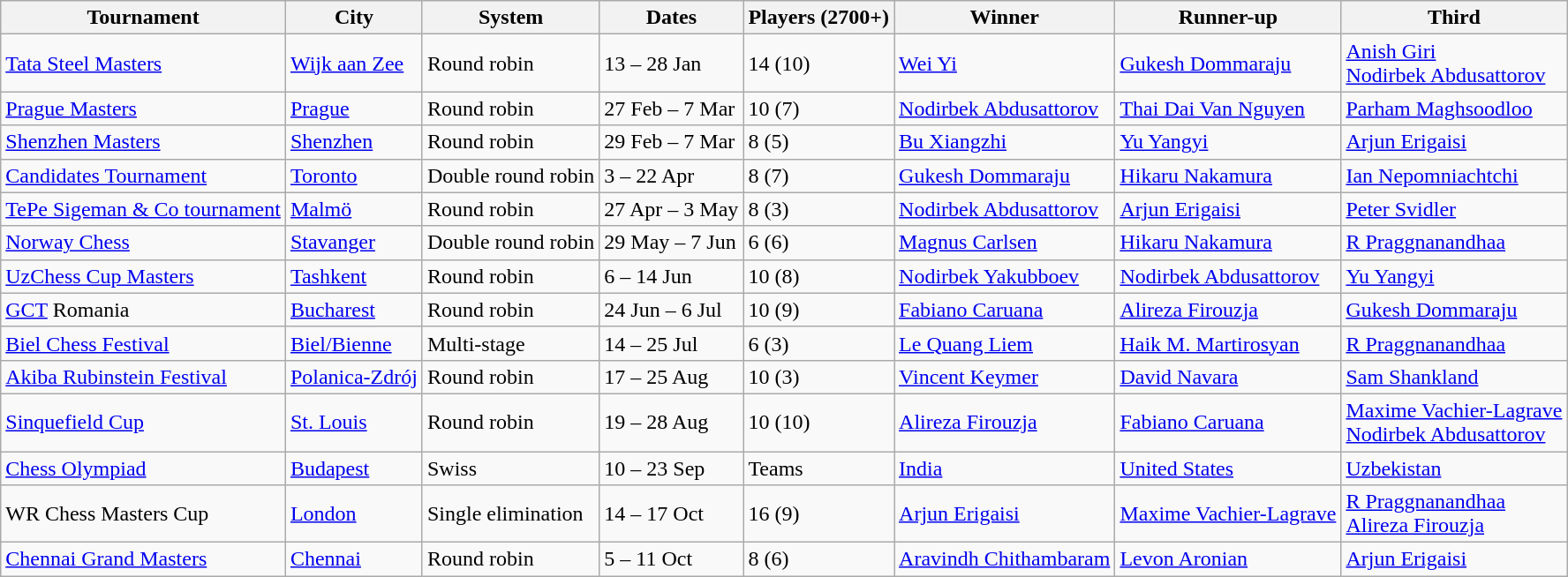<table class="wikitable">
<tr>
<th>Tournament</th>
<th>City</th>
<th>System</th>
<th>Dates</th>
<th>Players (2700+)</th>
<th>Winner</th>
<th>Runner-up</th>
<th>Third</th>
</tr>
<tr>
<td><a href='#'>Tata Steel Masters</a></td>
<td> <a href='#'>Wijk aan Zee</a></td>
<td>Round robin</td>
<td>13 – 28 Jan</td>
<td>14 (10)</td>
<td> <a href='#'>Wei Yi</a></td>
<td> <a href='#'>Gukesh Dommaraju</a></td>
<td> <a href='#'>Anish Giri</a><br> <a href='#'>Nodirbek Abdusattorov</a></td>
</tr>
<tr>
<td><a href='#'>Prague Masters</a></td>
<td> <a href='#'>Prague</a></td>
<td>Round robin</td>
<td>27 Feb – 7 Mar</td>
<td>10 (7)</td>
<td> <a href='#'>Nodirbek Abdusattorov</a></td>
<td> <a href='#'>Thai Dai Van Nguyen</a></td>
<td> <a href='#'>Parham Maghsoodloo</a></td>
</tr>
<tr>
<td><a href='#'>Shenzhen Masters</a></td>
<td> <a href='#'>Shenzhen</a></td>
<td>Round robin</td>
<td>29 Feb – 7 Mar</td>
<td>8 (5)</td>
<td> <a href='#'>Bu Xiangzhi</a></td>
<td> <a href='#'>Yu Yangyi</a></td>
<td> <a href='#'>Arjun Erigaisi</a></td>
</tr>
<tr>
<td><a href='#'>Candidates Tournament</a></td>
<td> <a href='#'>Toronto</a></td>
<td>Double round robin</td>
<td>3 – 22 Apr</td>
<td>8 (7)</td>
<td> <a href='#'>Gukesh Dommaraju</a></td>
<td> <a href='#'>Hikaru Nakamura</a></td>
<td> <a href='#'>Ian Nepomniachtchi</a></td>
</tr>
<tr>
<td><a href='#'>TePe Sigeman & Co tournament</a></td>
<td> <a href='#'>Malmö</a></td>
<td>Round robin</td>
<td>27 Apr – 3 May</td>
<td>8 (3)</td>
<td> <a href='#'>Nodirbek Abdusattorov</a></td>
<td> <a href='#'>Arjun Erigaisi</a></td>
<td> <a href='#'>Peter Svidler</a></td>
</tr>
<tr>
<td><a href='#'>Norway Chess</a></td>
<td> <a href='#'>Stavanger</a></td>
<td>Double round robin</td>
<td>29 May – 7 Jun</td>
<td>6 (6)</td>
<td> <a href='#'>Magnus Carlsen</a></td>
<td> <a href='#'>Hikaru Nakamura</a></td>
<td> <a href='#'>R Praggnanandhaa</a></td>
</tr>
<tr>
<td><a href='#'>UzChess Cup Masters</a></td>
<td> <a href='#'>Tashkent</a></td>
<td>Round robin</td>
<td>6 – 14 Jun</td>
<td>10 (8)</td>
<td> <a href='#'>Nodirbek Yakubboev</a></td>
<td> <a href='#'>Nodirbek Abdusattorov</a></td>
<td> <a href='#'>Yu Yangyi</a></td>
</tr>
<tr>
<td><a href='#'>GCT</a> Romania</td>
<td> <a href='#'>Bucharest</a></td>
<td>Round robin</td>
<td>24 Jun – 6 Jul</td>
<td>10 (9)</td>
<td> <a href='#'>Fabiano Caruana</a></td>
<td> <a href='#'>Alireza Firouzja</a></td>
<td> <a href='#'>Gukesh Dommaraju</a></td>
</tr>
<tr>
<td><a href='#'>Biel Chess Festival</a></td>
<td> <a href='#'>Biel/Bienne</a></td>
<td>Multi-stage</td>
<td>14 – 25 Jul</td>
<td>6 (3)</td>
<td> <a href='#'>Le Quang Liem</a></td>
<td> <a href='#'>Haik M. Martirosyan</a></td>
<td> <a href='#'>R Praggnanandhaa</a></td>
</tr>
<tr>
<td><a href='#'>Akiba Rubinstein Festival</a></td>
<td> <a href='#'>Polanica-Zdrój</a></td>
<td>Round robin</td>
<td>17 – 25 Aug</td>
<td>10 (3)</td>
<td> <a href='#'>Vincent Keymer</a></td>
<td> <a href='#'>David Navara</a></td>
<td> <a href='#'>Sam Shankland</a></td>
</tr>
<tr>
<td><a href='#'>Sinquefield Cup</a></td>
<td> <a href='#'>St. Louis</a></td>
<td>Round robin</td>
<td>19 – 28 Aug</td>
<td>10 (10)</td>
<td> <a href='#'>Alireza Firouzja</a></td>
<td> <a href='#'>Fabiano Caruana</a></td>
<td> <a href='#'>Maxime Vachier-Lagrave</a><br> <a href='#'>Nodirbek Abdusattorov</a></td>
</tr>
<tr>
<td><a href='#'>Chess Olympiad</a></td>
<td> <a href='#'>Budapest</a></td>
<td>Swiss</td>
<td>10 – 23 Sep</td>
<td>Teams</td>
<td> <a href='#'>India</a></td>
<td> <a href='#'>United States</a></td>
<td> <a href='#'>Uzbekistan</a></td>
</tr>
<tr>
<td>WR Chess Masters Cup</td>
<td> <a href='#'>London</a></td>
<td>Single elimination</td>
<td>14 – 17 Oct</td>
<td>16 (9)</td>
<td> <a href='#'>Arjun Erigaisi</a></td>
<td> <a href='#'>Maxime Vachier-Lagrave</a></td>
<td> <a href='#'>R Praggnanandhaa</a><br> <a href='#'>Alireza Firouzja</a></td>
</tr>
<tr>
<td><a href='#'>Chennai Grand Masters</a></td>
<td> <a href='#'>Chennai</a></td>
<td>Round robin</td>
<td>5 – 11 Oct</td>
<td>8 (6)</td>
<td> <a href='#'>Aravindh Chithambaram</a></td>
<td> <a href='#'>Levon Aronian</a></td>
<td> <a href='#'>Arjun Erigaisi</a></td>
</tr>
</table>
